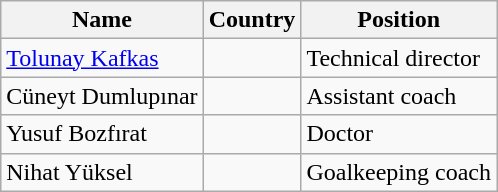<table class="wikitable">
<tr>
<th>Name</th>
<th>Country</th>
<th>Position</th>
</tr>
<tr>
<td><a href='#'>Tolunay Kafkas</a></td>
<td></td>
<td>Technical director</td>
</tr>
<tr>
<td>Cüneyt Dumlupınar</td>
<td></td>
<td>Assistant coach</td>
</tr>
<tr>
<td>Yusuf Bozfırat</td>
<td></td>
<td>Doctor</td>
</tr>
<tr>
<td>Nihat Yüksel</td>
<td></td>
<td>Goalkeeping coach</td>
</tr>
</table>
